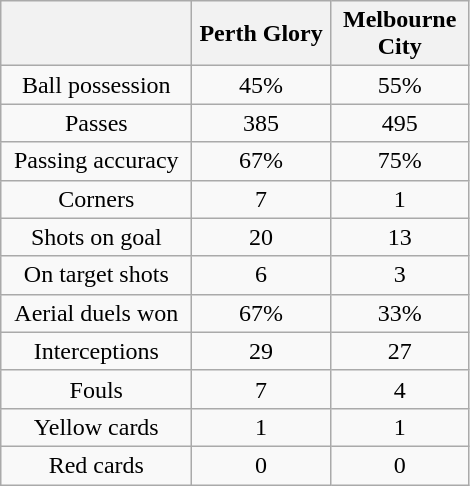<table class="wikitable" style="text-align: center">
<tr>
<th width=120></th>
<th width=85>Perth Glory</th>
<th width=85>Melbourne City</th>
</tr>
<tr>
<td>Ball possession</td>
<td>45%</td>
<td>55%</td>
</tr>
<tr>
<td>Passes</td>
<td>385</td>
<td>495</td>
</tr>
<tr>
<td>Passing accuracy</td>
<td>67%</td>
<td>75%</td>
</tr>
<tr>
<td>Corners</td>
<td>7</td>
<td>1</td>
</tr>
<tr>
<td>Shots on goal</td>
<td>20</td>
<td>13</td>
</tr>
<tr>
<td>On target shots</td>
<td>6</td>
<td>3</td>
</tr>
<tr>
<td>Aerial duels won</td>
<td>67%</td>
<td>33%</td>
</tr>
<tr>
<td>Interceptions</td>
<td>29</td>
<td>27</td>
</tr>
<tr>
<td>Fouls</td>
<td>7</td>
<td>4</td>
</tr>
<tr>
<td>Yellow cards</td>
<td>1</td>
<td>1</td>
</tr>
<tr>
<td>Red cards</td>
<td>0</td>
<td>0</td>
</tr>
</table>
